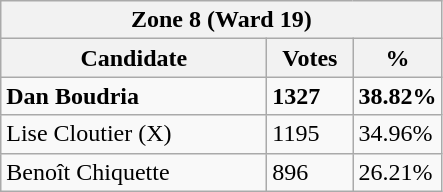<table class="wikitable">
<tr>
<th colspan="3">Zone 8 (Ward 19)</th>
</tr>
<tr>
<th style="width: 170px">Candidate</th>
<th style="width: 50px">Votes</th>
<th style="width: 40px">%</th>
</tr>
<tr>
<td><strong>Dan Boudria</strong></td>
<td><strong>1327</strong></td>
<td><strong>38.82%</strong></td>
</tr>
<tr>
<td>Lise Cloutier (X)</td>
<td>1195</td>
<td>34.96%</td>
</tr>
<tr>
<td>Benoît Chiquette</td>
<td>896</td>
<td>26.21%</td>
</tr>
</table>
